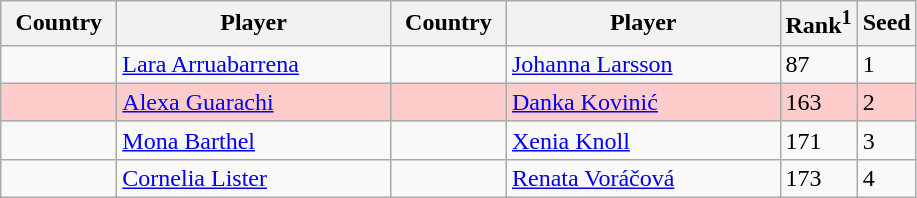<table class="sortable wikitable">
<tr>
<th width="70">Country</th>
<th width="175">Player</th>
<th width="70">Country</th>
<th width="175">Player</th>
<th>Rank<sup>1</sup></th>
<th>Seed</th>
</tr>
<tr>
<td></td>
<td><a href='#'>Lara Arruabarrena</a></td>
<td></td>
<td><a href='#'>Johanna Larsson</a></td>
<td>87</td>
<td>1</td>
</tr>
<tr style="background:#fcc;">
<td></td>
<td><a href='#'>Alexa Guarachi</a></td>
<td></td>
<td><a href='#'>Danka Kovinić</a></td>
<td>163</td>
<td>2</td>
</tr>
<tr>
<td></td>
<td><a href='#'>Mona Barthel</a></td>
<td></td>
<td><a href='#'>Xenia Knoll</a></td>
<td>171</td>
<td>3</td>
</tr>
<tr>
<td></td>
<td><a href='#'>Cornelia Lister</a></td>
<td></td>
<td><a href='#'>Renata Voráčová</a></td>
<td>173</td>
<td>4</td>
</tr>
</table>
